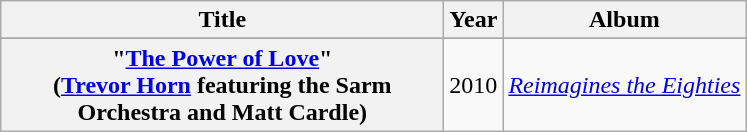<table class="wikitable plainrowheaders" style="text-align:center;">
<tr>
<th scope="col" style="width:18em;">Title</th>
<th scope="col" style="width:1em;">Year</th>
<th scope="col">Album</th>
</tr>
<tr>
</tr>
<tr>
<th scope="row">"<a href='#'>The Power of Love</a>"<br><span>(<a href='#'>Trevor Horn</a> featuring the Sarm Orchestra and Matt Cardle)</span></th>
<td>2010</td>
<td><em><a href='#'>Reimagines the Eighties</a></em></td>
</tr>
</table>
